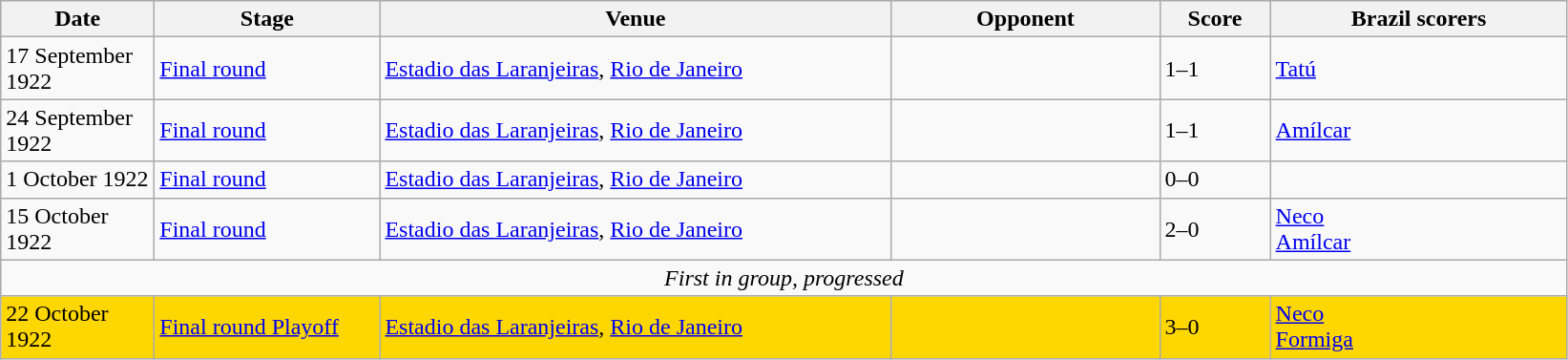<table class="wikitable">
<tr>
<th width=100px>Date</th>
<th width=150px>Stage</th>
<th width=350px>Venue</th>
<th width=180px>Opponent</th>
<th width=70px>Score</th>
<th width=200px>Brazil scorers</th>
</tr>
<tr>
<td>17 September 1922</td>
<td><a href='#'>Final round</a></td>
<td><a href='#'>Estadio das Laranjeiras</a>, <a href='#'>Rio de Janeiro</a></td>
<td></td>
<td>1–1</td>
<td><a href='#'>Tatú</a> </td>
</tr>
<tr>
<td>24 September 1922</td>
<td><a href='#'>Final round</a></td>
<td><a href='#'>Estadio das Laranjeiras</a>, <a href='#'>Rio de Janeiro</a></td>
<td></td>
<td>1–1</td>
<td><a href='#'>Amílcar</a> </td>
</tr>
<tr>
<td>1 October 1922</td>
<td><a href='#'>Final round</a></td>
<td><a href='#'>Estadio das Laranjeiras</a>, <a href='#'>Rio de Janeiro</a></td>
<td></td>
<td>0–0</td>
<td></td>
</tr>
<tr>
<td>15 October 1922</td>
<td><a href='#'>Final round</a></td>
<td><a href='#'>Estadio das Laranjeiras</a>, <a href='#'>Rio de Janeiro</a></td>
<td></td>
<td>2–0</td>
<td><a href='#'>Neco</a>  <br> <a href='#'>Amílcar</a> </td>
</tr>
<tr>
<td colspan="6" style="text-align:center;"><em>First in group, progressed</em></td>
</tr>
<tr style="background:gold;">
<td>22 October 1922</td>
<td><a href='#'>Final round Playoff</a></td>
<td><a href='#'>Estadio das Laranjeiras</a>, <a href='#'>Rio de Janeiro</a></td>
<td></td>
<td>3–0</td>
<td><a href='#'>Neco</a>  <br> <a href='#'>Formiga</a> </td>
</tr>
</table>
